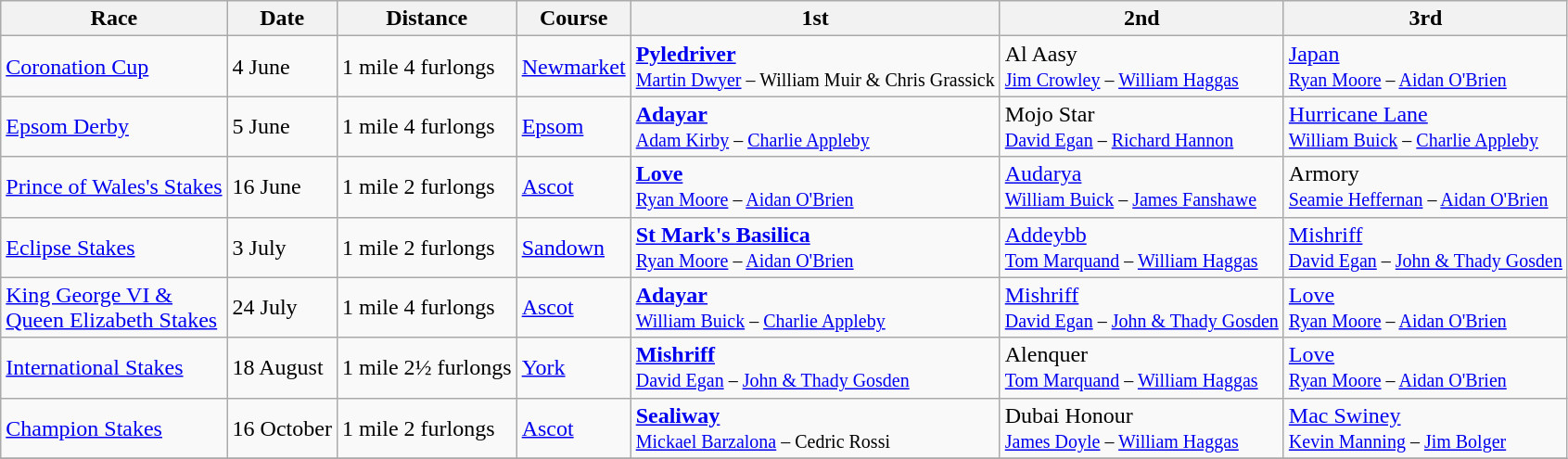<table class="wikitable sortable">
<tr>
<th>Race</th>
<th>Date</th>
<th>Distance</th>
<th>Course</th>
<th>1st</th>
<th>2nd</th>
<th>3rd</th>
</tr>
<tr>
<td><a href='#'>Coronation Cup</a></td>
<td>4 June</td>
<td>1 mile 4 furlongs</td>
<td><a href='#'>Newmarket</a></td>
<td><strong><a href='#'>Pyledriver</a></strong><br><small><a href='#'>Martin Dwyer</a> – William Muir & Chris Grassick</small></td>
<td>Al Aasy<br><small><a href='#'>Jim Crowley</a> – <a href='#'>William Haggas</a></small></td>
<td><a href='#'>Japan</a><br><small><a href='#'>Ryan Moore</a> – <a href='#'>Aidan O'Brien</a></small></td>
</tr>
<tr>
<td><a href='#'>Epsom Derby</a></td>
<td>5 June</td>
<td>1 mile 4 furlongs</td>
<td><a href='#'>Epsom</a></td>
<td><strong><a href='#'>Adayar</a></strong><br><small><a href='#'>Adam Kirby</a> – <a href='#'>Charlie Appleby</a></small></td>
<td>Mojo Star<br><small><a href='#'>David Egan</a> – <a href='#'>Richard Hannon</a></small></td>
<td><a href='#'>Hurricane Lane</a><br><small><a href='#'>William Buick</a> – <a href='#'>Charlie Appleby</a></small></td>
</tr>
<tr>
<td><a href='#'>Prince of Wales's Stakes</a></td>
<td>16 June</td>
<td>1 mile 2 furlongs</td>
<td><a href='#'>Ascot</a></td>
<td><strong><a href='#'>Love</a></strong><br><small><a href='#'>Ryan Moore</a> – <a href='#'>Aidan O'Brien</a></small></td>
<td><a href='#'>Audarya</a><br><small><a href='#'>William Buick</a> – <a href='#'>James Fanshawe</a></small></td>
<td>Armory<br><small><a href='#'>Seamie Heffernan</a> – <a href='#'>Aidan O'Brien</a></small></td>
</tr>
<tr>
<td><a href='#'>Eclipse Stakes</a></td>
<td>3 July</td>
<td>1 mile 2 furlongs</td>
<td><a href='#'>Sandown</a></td>
<td><strong><a href='#'>St Mark's Basilica</a></strong><br><small><a href='#'>Ryan Moore</a> – <a href='#'>Aidan O'Brien</a></small></td>
<td><a href='#'>Addeybb</a><br><small><a href='#'>Tom Marquand</a> – <a href='#'>William Haggas</a></small></td>
<td><a href='#'>Mishriff</a><br><small><a href='#'>David Egan</a> – <a href='#'>John & Thady Gosden</a></small></td>
</tr>
<tr>
<td><a href='#'>King George VI &<br>Queen Elizabeth Stakes</a></td>
<td>24 July</td>
<td>1 mile 4 furlongs</td>
<td><a href='#'>Ascot</a></td>
<td><strong><a href='#'>Adayar</a></strong><br><small><a href='#'>William Buick</a> – <a href='#'>Charlie Appleby</a></small></td>
<td><a href='#'>Mishriff</a><br><small><a href='#'>David Egan</a> – <a href='#'>John & Thady Gosden</a></small></td>
<td><a href='#'>Love</a><br><small><a href='#'>Ryan Moore</a> – <a href='#'>Aidan O'Brien</a></small></td>
</tr>
<tr>
<td><a href='#'>International Stakes</a></td>
<td>18 August</td>
<td>1 mile 2½ furlongs</td>
<td><a href='#'>York</a></td>
<td><strong><a href='#'>Mishriff</a></strong><br><small><a href='#'>David Egan</a> – <a href='#'>John & Thady Gosden</a></small></td>
<td>Alenquer<br><small><a href='#'>Tom Marquand</a> – <a href='#'>William Haggas</a></small></td>
<td><a href='#'>Love</a><br><small><a href='#'>Ryan Moore</a> – <a href='#'>Aidan O'Brien</a></small></td>
</tr>
<tr>
<td><a href='#'>Champion Stakes</a></td>
<td>16 October</td>
<td>1 mile 2 furlongs</td>
<td><a href='#'>Ascot</a></td>
<td><strong><a href='#'>Sealiway</a></strong><br><small><a href='#'>Mickael Barzalona</a> – Cedric Rossi</small></td>
<td>Dubai Honour<br><small><a href='#'>James Doyle</a> – <a href='#'>William Haggas</a></small></td>
<td><a href='#'>Mac Swiney</a><br><small><a href='#'>Kevin Manning</a> – <a href='#'>Jim Bolger</a></small></td>
</tr>
<tr>
</tr>
</table>
